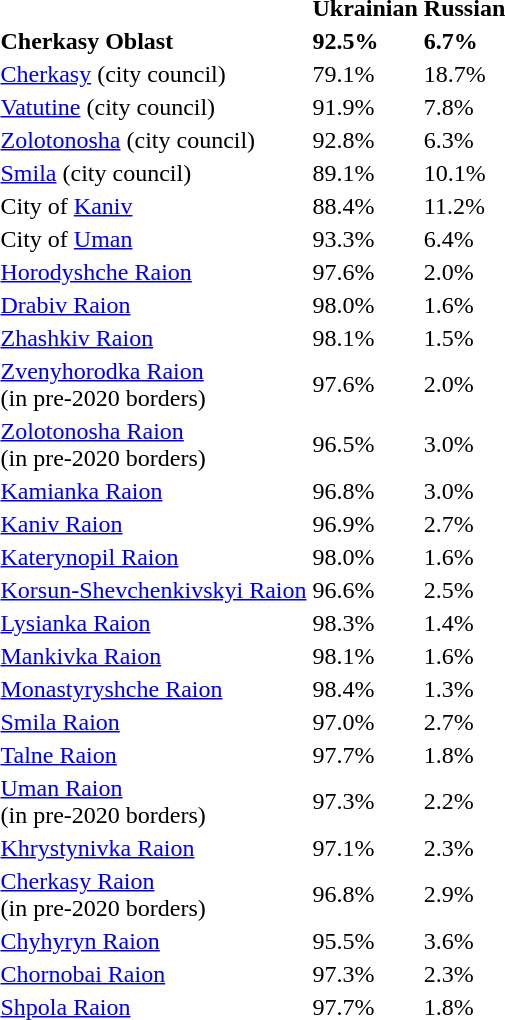<table class="standard sortable">
<tr>
<th></th>
<th>Ukrainian</th>
<th>Russian</th>
</tr>
<tr>
<td><strong>Cherkasy Oblast</strong></td>
<td><strong>92.5%</strong></td>
<td><strong>6.7%</strong></td>
</tr>
<tr>
<td><a href='#'>Cherkasy</a> (city council)</td>
<td>79.1%</td>
<td>18.7%</td>
</tr>
<tr>
<td><a href='#'>Vatutine</a> (city council)</td>
<td>91.9%</td>
<td>7.8%</td>
</tr>
<tr>
<td><a href='#'>Zolotonosha</a> (city council)</td>
<td>92.8%</td>
<td>6.3%</td>
</tr>
<tr>
<td><a href='#'>Smila</a> (city council)</td>
<td>89.1%</td>
<td>10.1%</td>
</tr>
<tr>
<td>City of <a href='#'>Kaniv</a></td>
<td>88.4%</td>
<td>11.2%</td>
</tr>
<tr>
<td>City of <a href='#'>Uman</a></td>
<td>93.3%</td>
<td>6.4%</td>
</tr>
<tr>
<td><a href='#'>Horodyshche Raion</a></td>
<td>97.6%</td>
<td>2.0%</td>
</tr>
<tr>
<td><a href='#'>Drabiv Raion</a></td>
<td>98.0%</td>
<td>1.6%</td>
</tr>
<tr>
<td><a href='#'>Zhashkiv Raion</a></td>
<td>98.1%</td>
<td>1.5%</td>
</tr>
<tr>
<td><a href='#'>Zvenyhorodka Raion</a><br>(in pre-2020 borders)</td>
<td>97.6%</td>
<td>2.0%</td>
</tr>
<tr>
<td><a href='#'>Zolotonosha Raion</a><br>(in pre-2020 borders)</td>
<td>96.5%</td>
<td>3.0%</td>
</tr>
<tr>
<td><a href='#'>Kamianka Raion</a></td>
<td>96.8%</td>
<td>3.0%</td>
</tr>
<tr>
<td><a href='#'>Kaniv Raion</a></td>
<td>96.9%</td>
<td>2.7%</td>
</tr>
<tr>
<td><a href='#'>Katerynopil Raion</a></td>
<td>98.0%</td>
<td>1.6%</td>
</tr>
<tr>
<td><a href='#'>Korsun-Shevchenkivskyi Raion</a></td>
<td>96.6%</td>
<td>2.5%</td>
</tr>
<tr>
<td><a href='#'>Lysianka Raion</a></td>
<td>98.3%</td>
<td>1.4%</td>
</tr>
<tr>
<td><a href='#'>Mankivka Raion</a></td>
<td>98.1%</td>
<td>1.6%</td>
</tr>
<tr>
<td><a href='#'>Monastyryshche Raion</a></td>
<td>98.4%</td>
<td>1.3%</td>
</tr>
<tr>
<td><a href='#'>Smila Raion</a></td>
<td>97.0%</td>
<td>2.7%</td>
</tr>
<tr>
<td><a href='#'>Talne Raion</a></td>
<td>97.7%</td>
<td>1.8%</td>
</tr>
<tr>
<td><a href='#'>Uman Raion</a><br>(in pre-2020 borders)</td>
<td>97.3%</td>
<td>2.2%</td>
</tr>
<tr>
<td><a href='#'>Khrystynivka Raion</a></td>
<td>97.1%</td>
<td>2.3%</td>
</tr>
<tr>
<td><a href='#'>Cherkasy Raion</a><br>(in pre-2020 borders)</td>
<td>96.8%</td>
<td>2.9%</td>
</tr>
<tr>
<td><a href='#'>Chyhyryn Raion</a></td>
<td>95.5%</td>
<td>3.6%</td>
</tr>
<tr>
<td><a href='#'>Chornobai Raion</a></td>
<td>97.3%</td>
<td>2.3%</td>
</tr>
<tr>
<td><a href='#'>Shpola Raion</a></td>
<td>97.7%</td>
<td>1.8%</td>
</tr>
</table>
